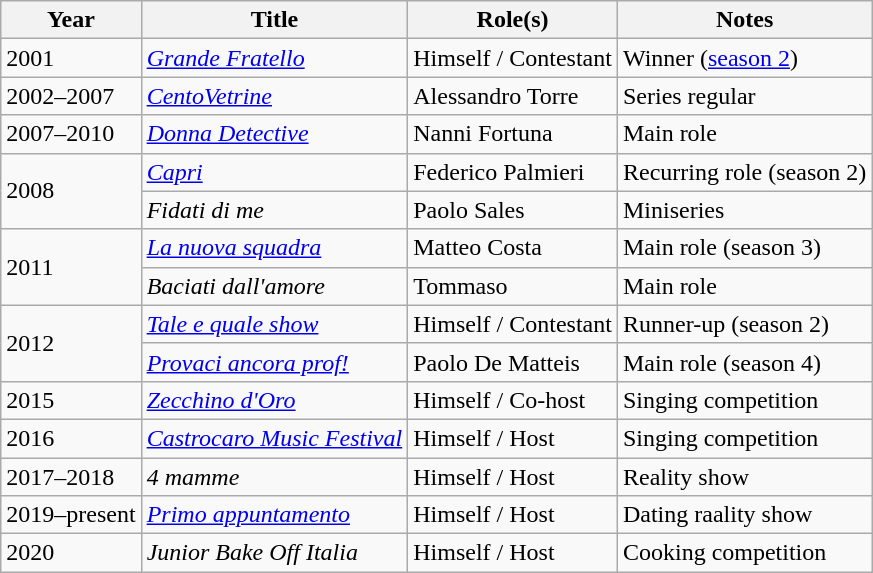<table class="wikitable plainrowheaders sortable">
<tr>
<th scope="col">Year</th>
<th scope="col">Title</th>
<th scope="col">Role(s)</th>
<th scope="col" class="unsortable">Notes</th>
</tr>
<tr>
<td>2001</td>
<td><em><a href='#'>Grande Fratello</a></em></td>
<td>Himself / Contestant</td>
<td>Winner (<a href='#'>season 2</a>)</td>
</tr>
<tr>
<td>2002–2007</td>
<td><em><a href='#'>CentoVetrine</a></em></td>
<td>Alessandro Torre</td>
<td>Series regular</td>
</tr>
<tr>
<td>2007–2010</td>
<td><em><a href='#'>Donna Detective</a></em></td>
<td>Nanni Fortuna</td>
<td>Main role</td>
</tr>
<tr>
<td rowspan="2">2008</td>
<td><em><a href='#'>Capri</a></em></td>
<td>Federico Palmieri</td>
<td>Recurring role (season 2)</td>
</tr>
<tr>
<td><em>Fidati di me</em></td>
<td>Paolo Sales</td>
<td>Miniseries</td>
</tr>
<tr>
<td rowspan="2">2011</td>
<td><em><a href='#'>La nuova squadra</a></em></td>
<td>Matteo Costa</td>
<td>Main role (season 3)</td>
</tr>
<tr>
<td><em>Baciati dall'amore</em></td>
<td>Tommaso</td>
<td>Main role</td>
</tr>
<tr>
<td rowspan="2">2012</td>
<td><em><a href='#'>Tale e quale show</a></em></td>
<td>Himself / Contestant</td>
<td>Runner-up (season 2)</td>
</tr>
<tr>
<td><em><a href='#'>Provaci ancora prof!</a></em></td>
<td>Paolo De Matteis</td>
<td>Main role (season 4)</td>
</tr>
<tr>
<td>2015</td>
<td><em><a href='#'>Zecchino d'Oro</a></em></td>
<td>Himself / Co-host</td>
<td>Singing competition</td>
</tr>
<tr>
<td>2016</td>
<td><em><a href='#'>Castrocaro Music Festival</a></em></td>
<td>Himself / Host</td>
<td>Singing competition</td>
</tr>
<tr>
<td>2017–2018</td>
<td><em>4 mamme</em></td>
<td>Himself / Host</td>
<td>Reality show</td>
</tr>
<tr>
<td>2019–present</td>
<td><em><a href='#'>Primo appuntamento</a></em></td>
<td>Himself / Host</td>
<td>Dating raality show</td>
</tr>
<tr>
<td>2020</td>
<td><em>Junior Bake Off Italia</em></td>
<td>Himself / Host</td>
<td>Cooking competition</td>
</tr>
</table>
